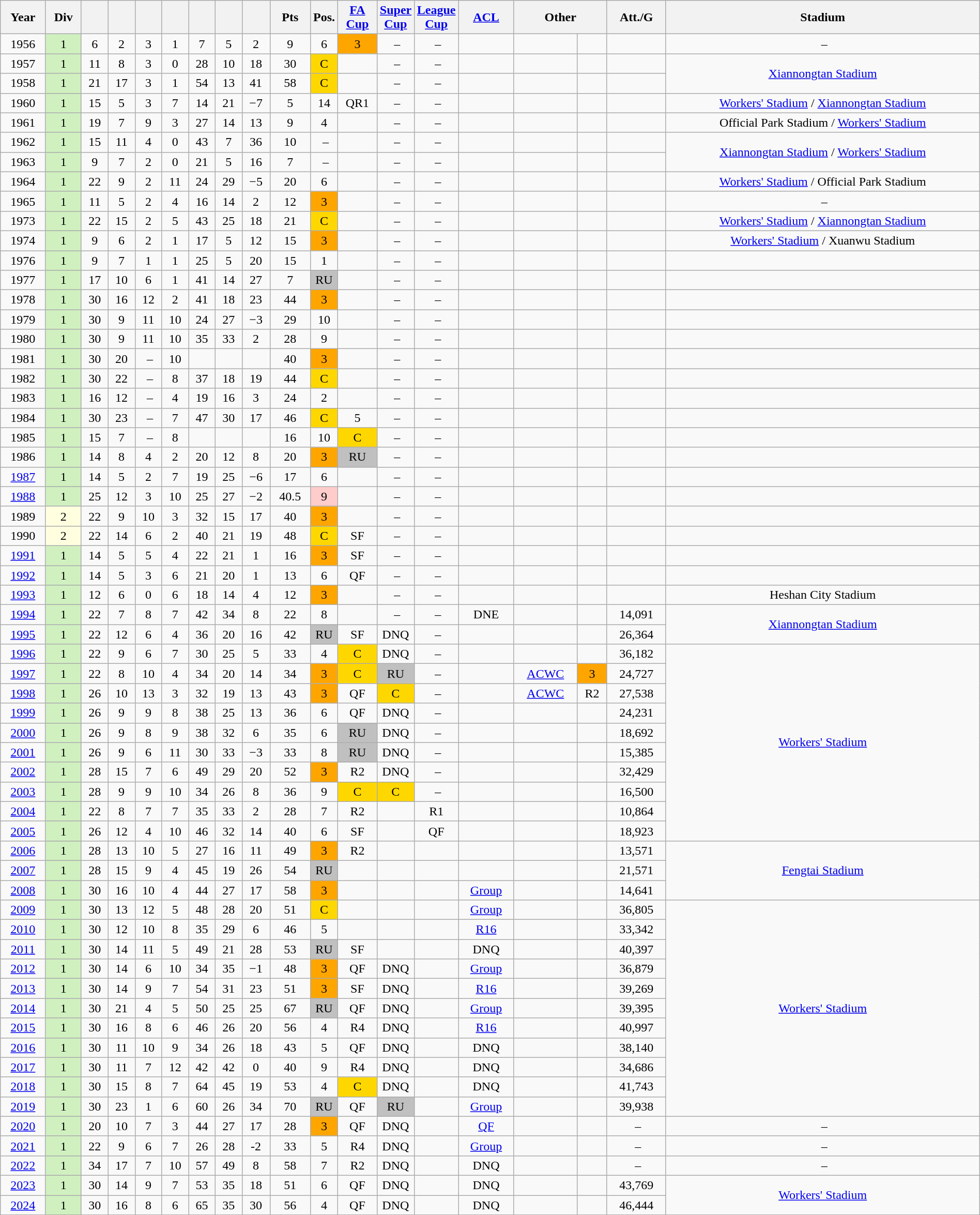<table class="wikitable sortable" width=100% style=text-align:Center>
<tr>
<th>Year</th>
<th>Div</th>
<th></th>
<th></th>
<th></th>
<th></th>
<th></th>
<th></th>
<th></th>
<th>Pts</th>
<th width=2%>Pos.</th>
<th width=4%><a href='#'>FA Cup</a></th>
<th width=2%><a href='#'>Super Cup</a></th>
<th width=2%><a href='#'>League Cup</a></th>
<th><a href='#'>ACL</a></th>
<th colspan=2>Other</th>
<th>Att./G</th>
<th>Stadium</th>
</tr>
<tr>
<td>1956</td>
<td bgcolor=#D0F0C0>1</td>
<td>6</td>
<td>2</td>
<td>3</td>
<td>1</td>
<td>7</td>
<td>5</td>
<td>2</td>
<td>9</td>
<td>6</td>
<td bgcolor=#FFA500>3</td>
<td> –</td>
<td> –</td>
<td></td>
<td></td>
<td></td>
<td></td>
<td> –</td>
</tr>
<tr>
<td>1957</td>
<td bgcolor=#D0F0C0>1</td>
<td>11</td>
<td>8</td>
<td>3</td>
<td>0</td>
<td>28</td>
<td>10</td>
<td>18</td>
<td>30</td>
<td bgcolor=#FFD700>C</td>
<td></td>
<td> –</td>
<td> –</td>
<td></td>
<td></td>
<td></td>
<td></td>
<td style="text-align:center;" rowspan="2"><a href='#'>Xiannongtan Stadium</a></td>
</tr>
<tr>
<td>1958</td>
<td bgcolor=#D0F0C0>1</td>
<td>21</td>
<td>17</td>
<td>3</td>
<td>1</td>
<td>54</td>
<td>13</td>
<td>41</td>
<td>58</td>
<td bgcolor=#FFD700>C</td>
<td></td>
<td> –</td>
<td> –</td>
<td></td>
<td></td>
<td></td>
<td></td>
</tr>
<tr>
<td>1960</td>
<td bgcolor=#D0F0C0>1</td>
<td>15</td>
<td>5</td>
<td>3</td>
<td>7</td>
<td>14</td>
<td>21</td>
<td>−7</td>
<td>5</td>
<td>14</td>
<td>QR1</td>
<td> –</td>
<td> –</td>
<td></td>
<td></td>
<td></td>
<td></td>
<td><a href='#'>Workers' Stadium</a> / <a href='#'>Xiannongtan Stadium</a></td>
</tr>
<tr>
<td>1961</td>
<td bgcolor=#D0F0C0>1</td>
<td>19</td>
<td>7</td>
<td>9</td>
<td>3</td>
<td>27</td>
<td>14</td>
<td>13</td>
<td>9</td>
<td>4</td>
<td></td>
<td> –</td>
<td> –</td>
<td></td>
<td></td>
<td></td>
<td></td>
<td>Official Park Stadium / <a href='#'>Workers' Stadium</a></td>
</tr>
<tr>
<td>1962</td>
<td bgcolor=#D0F0C0>1</td>
<td>15</td>
<td>11</td>
<td>4</td>
<td>0</td>
<td>43</td>
<td>7</td>
<td>36</td>
<td>10</td>
<td> –</td>
<td></td>
<td> –</td>
<td> –</td>
<td></td>
<td></td>
<td></td>
<td></td>
<td style="text-align:center;" rowspan="2"><a href='#'>Xiannongtan Stadium</a> / <a href='#'>Workers' Stadium</a></td>
</tr>
<tr>
<td>1963</td>
<td bgcolor=#D0F0C0>1</td>
<td>9</td>
<td>7</td>
<td>2</td>
<td>0</td>
<td>21</td>
<td>5</td>
<td>16</td>
<td>7</td>
<td> –</td>
<td></td>
<td> –</td>
<td> –</td>
<td></td>
<td></td>
<td></td>
<td></td>
</tr>
<tr>
<td>1964</td>
<td bgcolor=#D0F0C0>1</td>
<td>22</td>
<td>9</td>
<td>2</td>
<td>11</td>
<td>24</td>
<td>29</td>
<td>−5</td>
<td>20</td>
<td>6</td>
<td></td>
<td> –</td>
<td> –</td>
<td></td>
<td></td>
<td></td>
<td></td>
<td><a href='#'>Workers' Stadium</a> / Official Park Stadium</td>
</tr>
<tr>
<td>1965</td>
<td bgcolor=#D0F0C0>1</td>
<td>11</td>
<td>5</td>
<td>2</td>
<td>4</td>
<td>16</td>
<td>14</td>
<td>2</td>
<td>12</td>
<td bgcolor=#FFA500>3</td>
<td></td>
<td> –</td>
<td> –</td>
<td></td>
<td></td>
<td></td>
<td></td>
<td> –</td>
</tr>
<tr>
<td>1973</td>
<td bgcolor=#D0F0C0>1</td>
<td>22</td>
<td>15</td>
<td>2</td>
<td>5</td>
<td>43</td>
<td>25</td>
<td>18</td>
<td>21</td>
<td bgcolor=#FFD700>C</td>
<td></td>
<td> –</td>
<td> –</td>
<td></td>
<td></td>
<td></td>
<td></td>
<td><a href='#'>Workers' Stadium</a> / <a href='#'>Xiannongtan Stadium</a></td>
</tr>
<tr>
<td>1974</td>
<td bgcolor=#D0F0C0>1</td>
<td>9</td>
<td>6</td>
<td>2</td>
<td>1</td>
<td>17</td>
<td>5</td>
<td>12</td>
<td>15</td>
<td bgcolor=#FFA500>3</td>
<td></td>
<td> –</td>
<td> –</td>
<td></td>
<td></td>
<td></td>
<td></td>
<td><a href='#'>Workers' Stadium</a> / Xuanwu Stadium</td>
</tr>
<tr>
<td>1976</td>
<td bgcolor=#D0F0C0>1</td>
<td>9</td>
<td>7</td>
<td>1</td>
<td>1</td>
<td>25</td>
<td>5</td>
<td>20</td>
<td>15</td>
<td>1</td>
<td></td>
<td> –</td>
<td> –</td>
<td></td>
<td></td>
<td></td>
<td></td>
<td></td>
</tr>
<tr>
<td>1977</td>
<td bgcolor=#D0F0C0>1</td>
<td>17</td>
<td>10</td>
<td>6</td>
<td>1</td>
<td>41</td>
<td>14</td>
<td>27</td>
<td>7</td>
<td bgcolor=#C0C0C0>RU</td>
<td></td>
<td> –</td>
<td> –</td>
<td></td>
<td></td>
<td></td>
<td></td>
<td></td>
</tr>
<tr>
<td>1978</td>
<td bgcolor=#D0F0C0>1</td>
<td>30</td>
<td>16</td>
<td>12</td>
<td>2</td>
<td>41</td>
<td>18</td>
<td>23</td>
<td>44</td>
<td bgcolor=#FFA500>3</td>
<td></td>
<td> –</td>
<td> –</td>
<td></td>
<td></td>
<td></td>
<td></td>
<td></td>
</tr>
<tr>
<td>1979</td>
<td bgcolor=#D0F0C0>1</td>
<td>30</td>
<td>9</td>
<td>11</td>
<td>10</td>
<td>24</td>
<td>27</td>
<td>−3</td>
<td>29</td>
<td>10</td>
<td></td>
<td> –</td>
<td> –</td>
<td></td>
<td></td>
<td></td>
<td></td>
<td></td>
</tr>
<tr>
<td>1980</td>
<td bgcolor=#D0F0C0>1</td>
<td>30</td>
<td>9</td>
<td>11</td>
<td>10</td>
<td>35</td>
<td>33</td>
<td>2</td>
<td>28</td>
<td>9</td>
<td></td>
<td> –</td>
<td> –</td>
<td></td>
<td></td>
<td></td>
<td></td>
<td></td>
</tr>
<tr>
<td>1981</td>
<td bgcolor=#D0F0C0>1</td>
<td>30</td>
<td>20</td>
<td> –</td>
<td>10</td>
<td></td>
<td></td>
<td></td>
<td>40</td>
<td bgcolor=#FFA500>3</td>
<td></td>
<td> –</td>
<td> –</td>
<td></td>
<td></td>
<td></td>
<td></td>
<td></td>
</tr>
<tr>
<td>1982</td>
<td bgcolor=#D0F0C0>1</td>
<td>30</td>
<td>22</td>
<td> –</td>
<td>8</td>
<td>37</td>
<td>18</td>
<td>19</td>
<td>44</td>
<td bgcolor=#FFD700>C</td>
<td></td>
<td> –</td>
<td> –</td>
<td></td>
<td></td>
<td></td>
<td></td>
<td></td>
</tr>
<tr>
<td>1983</td>
<td bgcolor=#D0F0C0>1</td>
<td>16</td>
<td>12</td>
<td> –</td>
<td>4</td>
<td>19</td>
<td>16</td>
<td>3</td>
<td>24</td>
<td>2</td>
<td></td>
<td> –</td>
<td> –</td>
<td></td>
<td></td>
<td></td>
<td></td>
<td></td>
</tr>
<tr>
<td>1984</td>
<td bgcolor=#D0F0C0>1</td>
<td>30</td>
<td>23</td>
<td> –</td>
<td>7</td>
<td>47</td>
<td>30</td>
<td>17</td>
<td>46</td>
<td bgcolor=#FFD700>C</td>
<td>5</td>
<td> –</td>
<td> –</td>
<td></td>
<td></td>
<td></td>
<td></td>
<td></td>
</tr>
<tr>
<td>1985</td>
<td bgcolor=#D0F0C0>1</td>
<td>15</td>
<td>7</td>
<td> –</td>
<td>8</td>
<td></td>
<td></td>
<td></td>
<td>16</td>
<td>10</td>
<td bgcolor=#FFD700>C</td>
<td> –</td>
<td> –</td>
<td></td>
<td></td>
<td></td>
<td></td>
<td></td>
</tr>
<tr>
<td>1986</td>
<td bgcolor=#D0F0C0>1</td>
<td>14</td>
<td>8</td>
<td>4</td>
<td>2</td>
<td>20</td>
<td>12</td>
<td>8</td>
<td>20</td>
<td bgcolor=#FFA500>3</td>
<td bgcolor=#C0C0C0>RU</td>
<td> –</td>
<td> –</td>
<td></td>
<td></td>
<td></td>
<td></td>
<td></td>
</tr>
<tr>
<td><a href='#'>1987</a></td>
<td bgcolor=#D0F0C0>1</td>
<td>14</td>
<td>5</td>
<td>2</td>
<td>7</td>
<td>19</td>
<td>25</td>
<td>−6</td>
<td>17</td>
<td>6</td>
<td></td>
<td> –</td>
<td> –</td>
<td></td>
<td></td>
<td></td>
<td></td>
<td></td>
</tr>
<tr>
<td><a href='#'>1988</a></td>
<td bgcolor=#D0F0C0>1</td>
<td>25</td>
<td>12</td>
<td>3</td>
<td>10</td>
<td>25</td>
<td>27</td>
<td>−2</td>
<td>40.5</td>
<td bgcolor=#ffcccc>9</td>
<td></td>
<td> –</td>
<td> –</td>
<td></td>
<td></td>
<td></td>
<td></td>
<td></td>
</tr>
<tr>
<td>1989</td>
<td bgcolor=#FFFFE0>2</td>
<td>22</td>
<td>9</td>
<td>10</td>
<td>3</td>
<td>32</td>
<td>15</td>
<td>17</td>
<td>40</td>
<td bgcolor=#FFA500>3</td>
<td></td>
<td> –</td>
<td> –</td>
<td></td>
<td></td>
<td></td>
<td></td>
<td></td>
</tr>
<tr>
<td>1990</td>
<td bgcolor=#FFFFE0>2</td>
<td>22</td>
<td>14</td>
<td>6</td>
<td>2</td>
<td>40</td>
<td>21</td>
<td>19</td>
<td>48</td>
<td bgcolor=#FFD700>C</td>
<td>SF</td>
<td> –</td>
<td> –</td>
<td></td>
<td></td>
<td></td>
<td></td>
<td></td>
</tr>
<tr>
<td><a href='#'>1991</a></td>
<td bgcolor=#D0F0C0>1</td>
<td>14</td>
<td>5</td>
<td>5</td>
<td>4</td>
<td>22</td>
<td>21</td>
<td>1</td>
<td>16</td>
<td bgcolor=#FFA500>3</td>
<td>SF</td>
<td> –</td>
<td> –</td>
<td></td>
<td></td>
<td></td>
<td></td>
<td></td>
</tr>
<tr>
<td><a href='#'>1992</a></td>
<td bgcolor=#D0F0C0>1</td>
<td>14</td>
<td>5</td>
<td>3</td>
<td>6</td>
<td>21</td>
<td>20</td>
<td>1</td>
<td>13</td>
<td>6</td>
<td>QF</td>
<td> –</td>
<td> –</td>
<td></td>
<td></td>
<td></td>
<td></td>
<td></td>
</tr>
<tr>
<td><a href='#'>1993</a></td>
<td bgcolor=#D0F0C0>1</td>
<td>12</td>
<td>6</td>
<td>0</td>
<td>6</td>
<td>18</td>
<td>14</td>
<td>4</td>
<td>12</td>
<td bgcolor=#FFA500>3</td>
<td></td>
<td> –</td>
<td> –</td>
<td></td>
<td></td>
<td></td>
<td></td>
<td>Heshan City Stadium</td>
</tr>
<tr>
<td><a href='#'>1994</a></td>
<td bgcolor=#D0F0C0>1</td>
<td>22</td>
<td>7</td>
<td>8</td>
<td>7</td>
<td>42</td>
<td>34</td>
<td>8</td>
<td>22</td>
<td>8</td>
<td></td>
<td> –</td>
<td> –</td>
<td>DNE</td>
<td></td>
<td></td>
<td>14,091</td>
<td style="text-align:center;" rowspan="2"><a href='#'>Xiannongtan Stadium</a></td>
</tr>
<tr>
<td><a href='#'>1995</a></td>
<td bgcolor=#D0F0C0>1</td>
<td>22</td>
<td>12</td>
<td>6</td>
<td>4</td>
<td>36</td>
<td>20</td>
<td>16</td>
<td>42</td>
<td bgcolor=#C0C0C0>RU</td>
<td>SF</td>
<td>DNQ</td>
<td> –</td>
<td></td>
<td></td>
<td></td>
<td>26,364</td>
</tr>
<tr>
<td><a href='#'>1996</a></td>
<td bgcolor=#D0F0C0>1</td>
<td>22</td>
<td>9</td>
<td>6</td>
<td>7</td>
<td>30</td>
<td>25</td>
<td>5</td>
<td>33</td>
<td>4</td>
<td bgcolor=#FFD700>C</td>
<td>DNQ</td>
<td> –</td>
<td></td>
<td></td>
<td></td>
<td>36,182</td>
<td style="text-align:center;" rowspan="10"><a href='#'>Workers' Stadium</a></td>
</tr>
<tr>
<td><a href='#'>1997</a></td>
<td bgcolor=#D0F0C0>1</td>
<td>22</td>
<td>8</td>
<td>10</td>
<td>4</td>
<td>34</td>
<td>20</td>
<td>14</td>
<td>34</td>
<td bgcolor=#FFA500>3</td>
<td bgcolor=#FFD700>C</td>
<td bgcolor="#C0C0C0">RU</td>
<td> –</td>
<td></td>
<td><a href='#'>ACWC</a></td>
<td bgcolor=#FFA500>3</td>
<td>24,727</td>
</tr>
<tr>
<td><a href='#'>1998</a></td>
<td bgcolor=#D0F0C0>1</td>
<td>26</td>
<td>10</td>
<td>13</td>
<td>3</td>
<td>32</td>
<td>19</td>
<td>13</td>
<td>43</td>
<td bgcolor=#FFA500>3</td>
<td>QF</td>
<td bgcolor=#FFD700>C</td>
<td> –</td>
<td></td>
<td><a href='#'>ACWC</a></td>
<td>R2</td>
<td>27,538</td>
</tr>
<tr>
<td><a href='#'>1999</a></td>
<td bgcolor=#D0F0C0>1</td>
<td>26</td>
<td>9</td>
<td>9</td>
<td>8</td>
<td>38</td>
<td>25</td>
<td>13</td>
<td>36</td>
<td>6</td>
<td>QF</td>
<td>DNQ</td>
<td> –</td>
<td></td>
<td></td>
<td></td>
<td>24,231</td>
</tr>
<tr>
<td><a href='#'>2000</a></td>
<td bgcolor=#D0F0C0>1</td>
<td>26</td>
<td>9</td>
<td>8</td>
<td>9</td>
<td>38</td>
<td>32</td>
<td>6</td>
<td>35</td>
<td>6</td>
<td bgcolor=#C0C0C0>RU</td>
<td>DNQ</td>
<td> –</td>
<td></td>
<td></td>
<td></td>
<td>18,692</td>
</tr>
<tr>
<td><a href='#'>2001</a></td>
<td bgcolor=#D0F0C0>1</td>
<td>26</td>
<td>9</td>
<td>6</td>
<td>11</td>
<td>30</td>
<td>33</td>
<td>−3</td>
<td>33</td>
<td>8</td>
<td bgcolor=#C0C0C0>RU</td>
<td>DNQ</td>
<td> –</td>
<td></td>
<td></td>
<td></td>
<td>15,385</td>
</tr>
<tr>
<td><a href='#'>2002</a></td>
<td bgcolor=#D0F0C0>1</td>
<td>28</td>
<td>15</td>
<td>7</td>
<td>6</td>
<td>49</td>
<td>29</td>
<td>20</td>
<td>52</td>
<td bgcolor=#FFA500>3</td>
<td>R2</td>
<td>DNQ</td>
<td> –</td>
<td></td>
<td></td>
<td></td>
<td>32,429</td>
</tr>
<tr>
<td><a href='#'>2003</a></td>
<td bgcolor=#D0F0C0>1</td>
<td>28</td>
<td>9</td>
<td>9</td>
<td>10</td>
<td>34</td>
<td>26</td>
<td>8</td>
<td>36</td>
<td>9</td>
<td bgcolor=#FFD700>C</td>
<td bgcolor="#FFD700">C</td>
<td> –</td>
<td></td>
<td></td>
<td></td>
<td>16,500</td>
</tr>
<tr>
<td><a href='#'>2004</a></td>
<td bgcolor=#D0F0C0>1</td>
<td>22</td>
<td>8</td>
<td>7</td>
<td>7</td>
<td>35</td>
<td>33</td>
<td>2</td>
<td>28</td>
<td>7</td>
<td>R2</td>
<td></td>
<td>R1</td>
<td></td>
<td></td>
<td></td>
<td>10,864</td>
</tr>
<tr>
<td><a href='#'>2005</a></td>
<td bgcolor=#D0F0C0>1</td>
<td>26</td>
<td>12</td>
<td>4</td>
<td>10</td>
<td>46</td>
<td>32</td>
<td>14</td>
<td>40</td>
<td>6</td>
<td>SF</td>
<td></td>
<td>QF</td>
<td></td>
<td></td>
<td></td>
<td>18,923</td>
</tr>
<tr>
<td><a href='#'>2006</a></td>
<td bgcolor=#D0F0C0>1</td>
<td>28</td>
<td>13</td>
<td>10</td>
<td>5</td>
<td>27</td>
<td>16</td>
<td>11</td>
<td>49</td>
<td bgcolor=#FFA500>3</td>
<td>R2</td>
<td></td>
<td></td>
<td></td>
<td></td>
<td></td>
<td>13,571</td>
<td style="text-align:center;" rowspan="3"><a href='#'>Fengtai Stadium</a></td>
</tr>
<tr>
<td><a href='#'>2007</a></td>
<td bgcolor=#D0F0C0>1</td>
<td>28</td>
<td>15</td>
<td>9</td>
<td>4</td>
<td>45</td>
<td>19</td>
<td>26</td>
<td>54</td>
<td bgcolor=#C0C0C0>RU</td>
<td></td>
<td></td>
<td></td>
<td></td>
<td></td>
<td></td>
<td>21,571</td>
</tr>
<tr>
<td><a href='#'>2008</a></td>
<td bgcolor=#D0F0C0>1</td>
<td>30</td>
<td>16</td>
<td>10</td>
<td>4</td>
<td>44</td>
<td>27</td>
<td>17</td>
<td>58</td>
<td bgcolor=#FFA500>3</td>
<td></td>
<td></td>
<td></td>
<td><a href='#'>Group</a></td>
<td></td>
<td></td>
<td>14,641</td>
</tr>
<tr>
<td><a href='#'>2009</a></td>
<td bgcolor=#D0F0C0>1</td>
<td>30</td>
<td>13</td>
<td>12</td>
<td>5</td>
<td>48</td>
<td>28</td>
<td>20</td>
<td>51</td>
<td bgcolor=#FFD700>C</td>
<td></td>
<td></td>
<td></td>
<td><a href='#'>Group</a></td>
<td></td>
<td></td>
<td>36,805</td>
<td style="text-align:center;" rowspan="11"><a href='#'>Workers' Stadium</a></td>
</tr>
<tr>
<td><a href='#'>2010</a></td>
<td bgcolor=#D0F0C0>1</td>
<td>30</td>
<td>12</td>
<td>10</td>
<td>8</td>
<td>35</td>
<td>29</td>
<td>6</td>
<td>46</td>
<td>5</td>
<td></td>
<td></td>
<td></td>
<td><a href='#'>R16</a></td>
<td></td>
<td></td>
<td>33,342</td>
</tr>
<tr>
<td><a href='#'>2011</a></td>
<td bgcolor=#D0F0C0>1</td>
<td>30</td>
<td>14</td>
<td>11</td>
<td>5</td>
<td>49</td>
<td>21</td>
<td>28</td>
<td>53</td>
<td bgcolor=#C0C0C0>RU</td>
<td>SF</td>
<td></td>
<td></td>
<td>DNQ</td>
<td></td>
<td></td>
<td>40,397</td>
</tr>
<tr>
<td><a href='#'>2012</a></td>
<td bgcolor=#D0F0C0>1</td>
<td>30</td>
<td>14</td>
<td>6</td>
<td>10</td>
<td>34</td>
<td>35</td>
<td>−1</td>
<td>48</td>
<td bgcolor=#FFA500>3</td>
<td>QF</td>
<td>DNQ</td>
<td></td>
<td><a href='#'>Group</a></td>
<td></td>
<td></td>
<td>36,879</td>
</tr>
<tr>
<td><a href='#'>2013</a></td>
<td bgcolor=#D0F0C0>1</td>
<td>30</td>
<td>14</td>
<td>9</td>
<td>7</td>
<td>54</td>
<td>31</td>
<td>23</td>
<td>51</td>
<td bgcolor=#FFA500>3</td>
<td>SF</td>
<td>DNQ</td>
<td></td>
<td><a href='#'>R16</a></td>
<td></td>
<td></td>
<td>39,269</td>
</tr>
<tr>
<td><a href='#'>2014</a></td>
<td bgcolor=#D0F0C0>1</td>
<td>30</td>
<td>21</td>
<td>4</td>
<td>5</td>
<td>50</td>
<td>25</td>
<td>25</td>
<td>67</td>
<td bgcolor=#C0C0C0>RU</td>
<td>QF</td>
<td>DNQ</td>
<td></td>
<td><a href='#'>Group</a></td>
<td></td>
<td></td>
<td>39,395</td>
</tr>
<tr>
<td><a href='#'>2015</a></td>
<td bgcolor=#D0F0C0>1</td>
<td>30</td>
<td>16</td>
<td>8</td>
<td>6</td>
<td>46</td>
<td>26</td>
<td>20</td>
<td>56</td>
<td>4</td>
<td>R4</td>
<td>DNQ</td>
<td></td>
<td><a href='#'>R16</a></td>
<td></td>
<td></td>
<td>40,997</td>
</tr>
<tr>
<td><a href='#'>2016</a></td>
<td bgcolor=#D0F0C0>1</td>
<td>30</td>
<td>11</td>
<td>10</td>
<td>9</td>
<td>34</td>
<td>26</td>
<td>18</td>
<td>43</td>
<td>5</td>
<td>QF</td>
<td>DNQ</td>
<td></td>
<td>DNQ</td>
<td></td>
<td></td>
<td>38,140</td>
</tr>
<tr>
<td><a href='#'>2017</a></td>
<td bgcolor=#D0F0C0>1</td>
<td>30</td>
<td>11</td>
<td>7</td>
<td>12</td>
<td>42</td>
<td>42</td>
<td>0</td>
<td>40</td>
<td>9</td>
<td>R4</td>
<td>DNQ</td>
<td></td>
<td>DNQ</td>
<td></td>
<td></td>
<td>34,686</td>
</tr>
<tr>
<td><a href='#'>2018</a></td>
<td bgcolor=#D0F0C0>1</td>
<td>30</td>
<td>15</td>
<td>8</td>
<td>7</td>
<td>64</td>
<td>45</td>
<td>19</td>
<td>53</td>
<td>4</td>
<td bgcolor=#FFD700>C</td>
<td>DNQ</td>
<td></td>
<td>DNQ</td>
<td></td>
<td></td>
<td>41,743</td>
</tr>
<tr>
<td><a href='#'>2019</a></td>
<td bgcolor=#D0F0C0>1</td>
<td>30</td>
<td>23</td>
<td>1</td>
<td>6</td>
<td>60</td>
<td>26</td>
<td>34</td>
<td>70</td>
<td bgcolor=#C0C0C0>RU</td>
<td>QF</td>
<td bgcolor=#C0C0C0>RU</td>
<td></td>
<td><a href='#'>Group</a></td>
<td></td>
<td></td>
<td>39,938</td>
</tr>
<tr>
<td><a href='#'>2020</a></td>
<td bgcolor=#D0F0C0>1</td>
<td>20</td>
<td>10</td>
<td>7</td>
<td>3</td>
<td>44</td>
<td>27</td>
<td>17</td>
<td>28</td>
<td bgcolor=#FFA500>3</td>
<td>QF</td>
<td>DNQ</td>
<td></td>
<td><a href='#'>QF</a></td>
<td></td>
<td></td>
<td> –</td>
<td> –</td>
</tr>
<tr>
<td><a href='#'>2021</a></td>
<td bgcolor=#D0F0C0>1</td>
<td>22</td>
<td>9</td>
<td>6</td>
<td>7</td>
<td>26</td>
<td>28</td>
<td>-2</td>
<td>33</td>
<td>5</td>
<td>R4</td>
<td>DNQ</td>
<td></td>
<td><a href='#'>Group</a></td>
<td></td>
<td></td>
<td> –</td>
<td> –</td>
</tr>
<tr>
<td><a href='#'>2022</a></td>
<td bgcolor=#D0F0C0>1</td>
<td>34</td>
<td>17</td>
<td>7</td>
<td>10</td>
<td>57</td>
<td>49</td>
<td>8</td>
<td>58</td>
<td>7</td>
<td>R2</td>
<td>DNQ</td>
<td></td>
<td>DNQ</td>
<td></td>
<td></td>
<td> –</td>
<td> –</td>
</tr>
<tr>
<td><a href='#'>2023</a></td>
<td bgcolor=#D0F0C0>1</td>
<td>30</td>
<td>14</td>
<td>9</td>
<td>7</td>
<td>53</td>
<td>35</td>
<td>18</td>
<td>51</td>
<td>6</td>
<td>QF</td>
<td>DNQ</td>
<td></td>
<td>DNQ</td>
<td></td>
<td></td>
<td>43,769</td>
<td rowspan="2"><a href='#'>Workers' Stadium</a></td>
</tr>
<tr>
<td><a href='#'>2024</a></td>
<td bgcolor=#D0F0C0>1</td>
<td>30</td>
<td>16</td>
<td>8</td>
<td>6</td>
<td>65</td>
<td>35</td>
<td>30</td>
<td>56</td>
<td>4</td>
<td>QF</td>
<td>DNQ</td>
<td></td>
<td>DNQ</td>
<td></td>
<td></td>
<td>46,444</td>
</tr>
</table>
